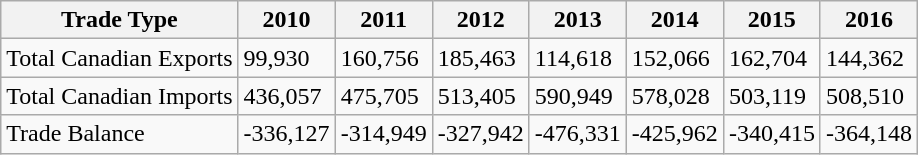<table class="wikitable">
<tr>
<th>Trade Type</th>
<th>2010</th>
<th>2011</th>
<th>2012</th>
<th>2013</th>
<th>2014</th>
<th>2015</th>
<th>2016</th>
</tr>
<tr>
<td>Total Canadian Exports</td>
<td>99,930</td>
<td>160,756</td>
<td>185,463</td>
<td>114,618</td>
<td>152,066</td>
<td>162,704</td>
<td>144,362</td>
</tr>
<tr>
<td>Total Canadian Imports</td>
<td>436,057</td>
<td>475,705</td>
<td>513,405</td>
<td>590,949</td>
<td>578,028</td>
<td>503,119</td>
<td>508,510</td>
</tr>
<tr>
<td>Trade Balance</td>
<td>-336,127</td>
<td>-314,949</td>
<td>-327,942</td>
<td>-476,331</td>
<td>-425,962</td>
<td>-340,415</td>
<td>-364,148</td>
</tr>
</table>
